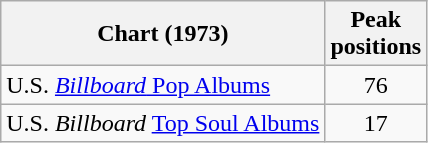<table class="wikitable">
<tr>
<th align="left">Chart (1973)</th>
<th style="text-align:center;">Peak<br>positions</th>
</tr>
<tr>
<td align="left">U.S. <a href='#'><em>Billboard</em> Pop Albums</a></td>
<td style="text-align:center;">76</td>
</tr>
<tr>
<td align="left">U.S. <em>Billboard</em> <a href='#'>Top Soul Albums</a></td>
<td style="text-align:center;">17</td>
</tr>
</table>
